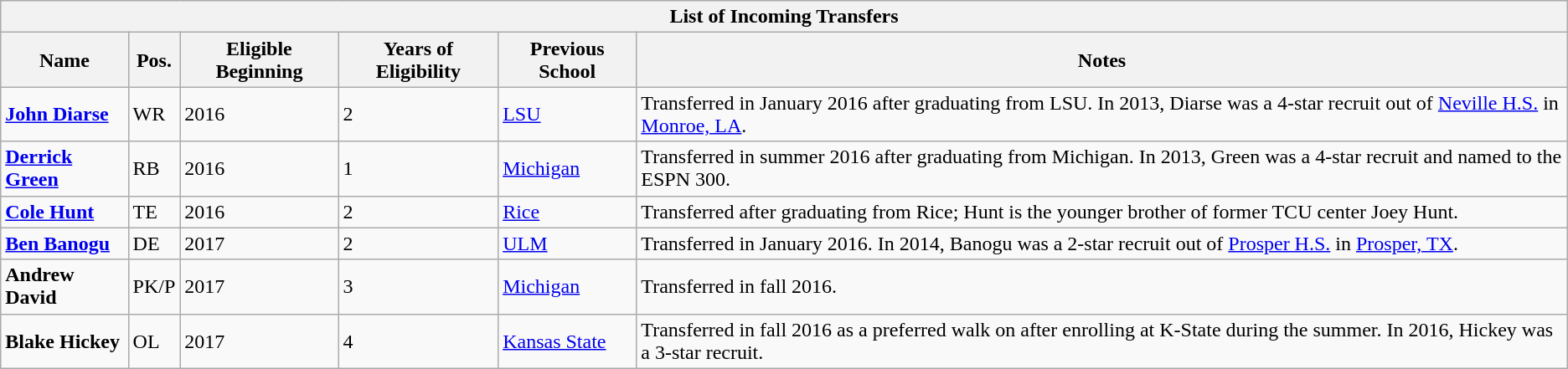<table class="wikitable collapsible collapsed">
<tr>
<th colspan="6">List of Incoming Transfers</th>
</tr>
<tr>
<th><strong>Name</strong></th>
<th>Pos.</th>
<th>Eligible Beginning</th>
<th>Years of Eligibility</th>
<th>Previous School</th>
<th>Notes</th>
</tr>
<tr>
<td><strong><a href='#'>John Diarse</a></strong></td>
<td>WR</td>
<td>2016</td>
<td>2</td>
<td><a href='#'>LSU</a></td>
<td>Transferred in January 2016 after graduating from LSU. In 2013, Diarse was a 4-star recruit out of <a href='#'>Neville H.S.</a> in <a href='#'>Monroe, LA</a>.</td>
</tr>
<tr>
<td><strong><a href='#'>Derrick Green</a></strong></td>
<td>RB</td>
<td>2016</td>
<td>1</td>
<td><a href='#'>Michigan</a></td>
<td>Transferred in summer 2016 after graduating from Michigan. In 2013, Green was a 4-star recruit and named to the ESPN 300.</td>
</tr>
<tr>
<td><strong><a href='#'>Cole Hunt</a></strong></td>
<td>TE</td>
<td>2016</td>
<td>2</td>
<td><a href='#'>Rice</a></td>
<td>Transferred after graduating from Rice; Hunt is the younger brother of former TCU center Joey Hunt.</td>
</tr>
<tr>
<td><strong><a href='#'>Ben Banogu</a></strong></td>
<td>DE</td>
<td>2017</td>
<td>2</td>
<td><a href='#'>ULM</a></td>
<td>Transferred in January 2016. In 2014, Banogu was a 2-star recruit out of <a href='#'>Prosper H.S.</a> in <a href='#'>Prosper, TX</a>.</td>
</tr>
<tr>
<td><strong>Andrew David</strong></td>
<td>PK/P</td>
<td>2017</td>
<td>3</td>
<td><a href='#'>Michigan</a></td>
<td>Transferred in fall 2016.</td>
</tr>
<tr>
<td><strong>Blake Hickey</strong></td>
<td>OL</td>
<td>2017</td>
<td>4</td>
<td><a href='#'>Kansas State</a></td>
<td>Transferred in fall 2016 as a preferred walk on after enrolling at K-State during the summer. In 2016, Hickey was a 3-star recruit.</td>
</tr>
</table>
